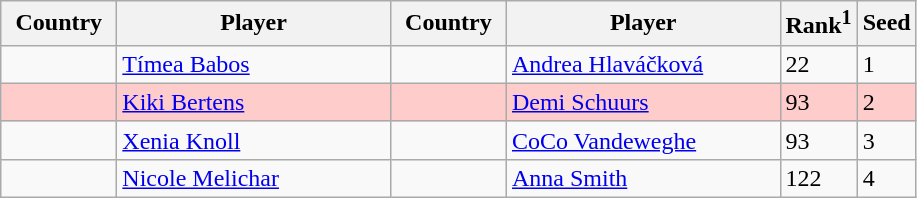<table class="sortable wikitable">
<tr>
<th width="70">Country</th>
<th width="175">Player</th>
<th width="70">Country</th>
<th width="175">Player</th>
<th>Rank<sup>1</sup></th>
<th>Seed</th>
</tr>
<tr>
<td></td>
<td><a href='#'>Tímea Babos</a></td>
<td></td>
<td><a href='#'>Andrea Hlaváčková</a></td>
<td>22</td>
<td>1</td>
</tr>
<tr style="background:#fcc;">
<td></td>
<td><a href='#'>Kiki Bertens</a></td>
<td></td>
<td><a href='#'>Demi Schuurs</a></td>
<td>93</td>
<td>2</td>
</tr>
<tr>
<td></td>
<td><a href='#'>Xenia Knoll</a></td>
<td></td>
<td><a href='#'>CoCo Vandeweghe</a></td>
<td>93</td>
<td>3</td>
</tr>
<tr>
<td></td>
<td><a href='#'>Nicole Melichar</a></td>
<td></td>
<td><a href='#'>Anna Smith</a></td>
<td>122</td>
<td>4</td>
</tr>
</table>
